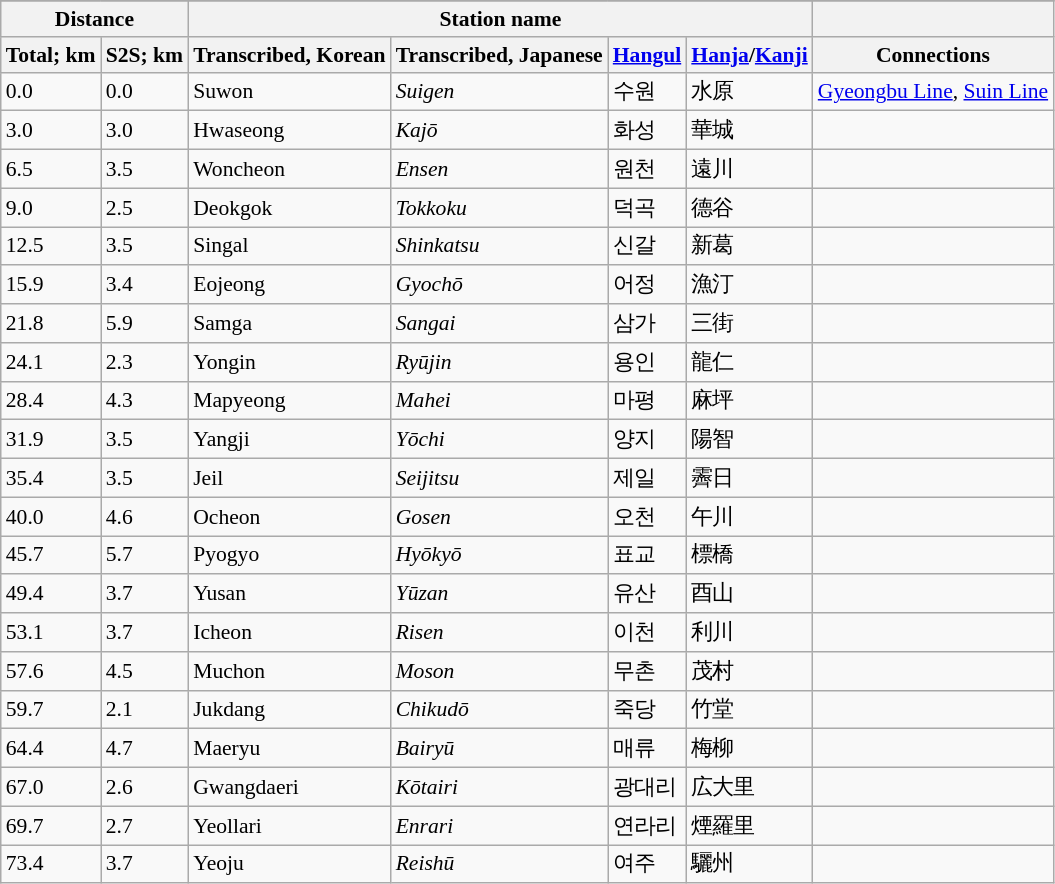<table class="wikitable" style="font-size:90%;">
<tr>
</tr>
<tr>
<th colspan="2">Distance</th>
<th colspan="4">Station name</th>
<th colspan="3"></th>
</tr>
<tr>
<th>Total; km</th>
<th>S2S; km</th>
<th>Transcribed, Korean</th>
<th>Transcribed, Japanese</th>
<th><a href='#'>Hangul</a></th>
<th><a href='#'>Hanja</a>/<a href='#'>Kanji</a></th>
<th>Connections</th>
</tr>
<tr>
<td>0.0</td>
<td>0.0</td>
<td>Suwon</td>
<td><em>Suigen</em></td>
<td>수원</td>
<td>水原</td>
<td><a href='#'>Gyeongbu Line</a>, <a href='#'>Suin Line</a></td>
</tr>
<tr>
<td>3.0</td>
<td>3.0</td>
<td>Hwaseong</td>
<td><em>Kajō</em></td>
<td>화성</td>
<td>華城</td>
<td></td>
</tr>
<tr>
<td>6.5</td>
<td>3.5</td>
<td>Woncheon</td>
<td><em>Ensen</em></td>
<td>원천</td>
<td>遠川</td>
<td></td>
</tr>
<tr>
<td>9.0</td>
<td>2.5</td>
<td>Deokgok</td>
<td><em>Tokkoku</em></td>
<td>덕곡</td>
<td>德谷</td>
<td></td>
</tr>
<tr>
<td>12.5</td>
<td>3.5</td>
<td>Singal</td>
<td><em>Shinkatsu</em></td>
<td>신갈</td>
<td>新葛</td>
<td></td>
</tr>
<tr>
<td>15.9</td>
<td>3.4</td>
<td>Eojeong</td>
<td><em>Gyochō</em></td>
<td>어정</td>
<td>漁汀</td>
<td></td>
</tr>
<tr>
<td>21.8</td>
<td>5.9</td>
<td>Samga</td>
<td><em>Sangai</em></td>
<td>삼가</td>
<td>三街</td>
<td></td>
</tr>
<tr>
<td>24.1</td>
<td>2.3</td>
<td>Yongin</td>
<td><em>Ryūjin</em></td>
<td>용인</td>
<td>龍仁</td>
<td></td>
</tr>
<tr>
<td>28.4</td>
<td>4.3</td>
<td>Mapyeong</td>
<td><em>Mahei</em></td>
<td>마평</td>
<td>麻坪</td>
<td></td>
</tr>
<tr>
<td>31.9</td>
<td>3.5</td>
<td>Yangji</td>
<td><em>Yōchi</em></td>
<td>양지</td>
<td>陽智</td>
<td></td>
</tr>
<tr>
<td>35.4</td>
<td>3.5</td>
<td>Jeil</td>
<td><em>Seijitsu</em></td>
<td>제일</td>
<td>霽日</td>
<td></td>
</tr>
<tr>
<td>40.0</td>
<td>4.6</td>
<td>Ocheon</td>
<td><em>Gosen</em></td>
<td>오천</td>
<td>午川</td>
<td></td>
</tr>
<tr>
<td>45.7</td>
<td>5.7</td>
<td>Pyogyo</td>
<td><em>Hyōkyō</em></td>
<td>표교</td>
<td>標橋</td>
<td></td>
</tr>
<tr>
<td>49.4</td>
<td>3.7</td>
<td>Yusan</td>
<td><em>Yūzan</em></td>
<td>유산</td>
<td>酉山</td>
<td></td>
</tr>
<tr>
<td>53.1</td>
<td>3.7</td>
<td>Icheon</td>
<td><em>Risen</em></td>
<td>이천</td>
<td>利川</td>
<td></td>
</tr>
<tr>
<td>57.6</td>
<td>4.5</td>
<td>Muchon</td>
<td><em>Moson</em></td>
<td>무촌</td>
<td>茂村</td>
<td></td>
</tr>
<tr>
<td>59.7</td>
<td>2.1</td>
<td>Jukdang</td>
<td><em>Chikudō</em></td>
<td>죽당</td>
<td>竹堂</td>
<td></td>
</tr>
<tr>
<td>64.4</td>
<td>4.7</td>
<td>Maeryu</td>
<td><em>Bairyū</em></td>
<td>매류</td>
<td>梅柳</td>
<td></td>
</tr>
<tr>
<td>67.0</td>
<td>2.6</td>
<td>Gwangdaeri</td>
<td><em>Kōtairi</em></td>
<td>광대리</td>
<td>広大里</td>
<td></td>
</tr>
<tr>
<td>69.7</td>
<td>2.7</td>
<td>Yeollari</td>
<td><em>Enrari</em></td>
<td>연라리</td>
<td>煙羅里</td>
<td></td>
</tr>
<tr>
<td>73.4</td>
<td>3.7</td>
<td>Yeoju</td>
<td><em>Reishū</em></td>
<td>여주</td>
<td>驪州</td>
<td></td>
</tr>
</table>
